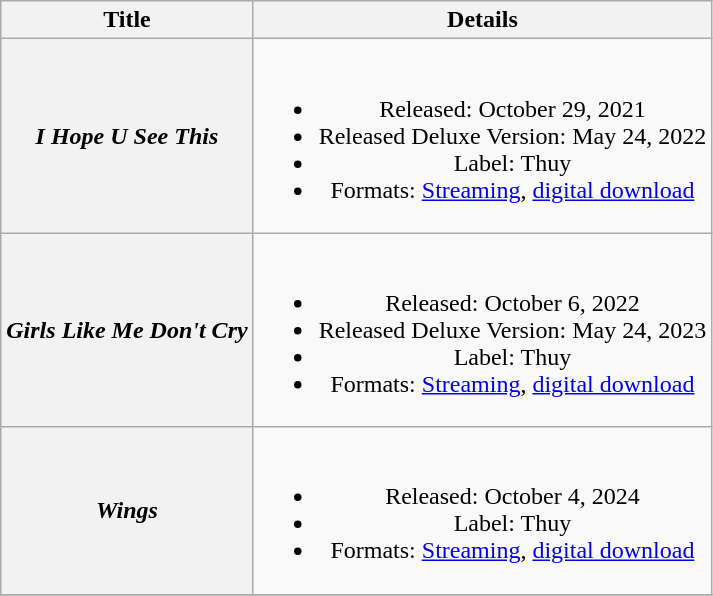<table class="wikitable plainrowheaders" style="text-align:center;">
<tr>
<th scope="col">Title</th>
<th scope="col">Details</th>
</tr>
<tr>
<th scope="row"><em>I Hope U See This</em></th>
<td><br><ul><li>Released: October 29, 2021</li><li>Released Deluxe Version: May 24, 2022</li><li>Label: Thuy</li><li>Formats: <a href='#'>Streaming</a>, <a href='#'>digital download</a></li></ul></td>
</tr>
<tr>
<th scope="row"><em>Girls Like Me Don't Cry</em></th>
<td><br><ul><li>Released: October 6, 2022</li><li>Released Deluxe Version: May 24, 2023</li><li>Label: Thuy</li><li>Formats: <a href='#'>Streaming</a>, <a href='#'>digital download</a></li></ul></td>
</tr>
<tr>
<th scope="row"><em>Wings</em></th>
<td><br><ul><li>Released: October 4, 2024</li><li>Label: Thuy</li><li>Formats: <a href='#'>Streaming</a>, <a href='#'>digital download</a></li></ul></td>
</tr>
<tr>
</tr>
</table>
